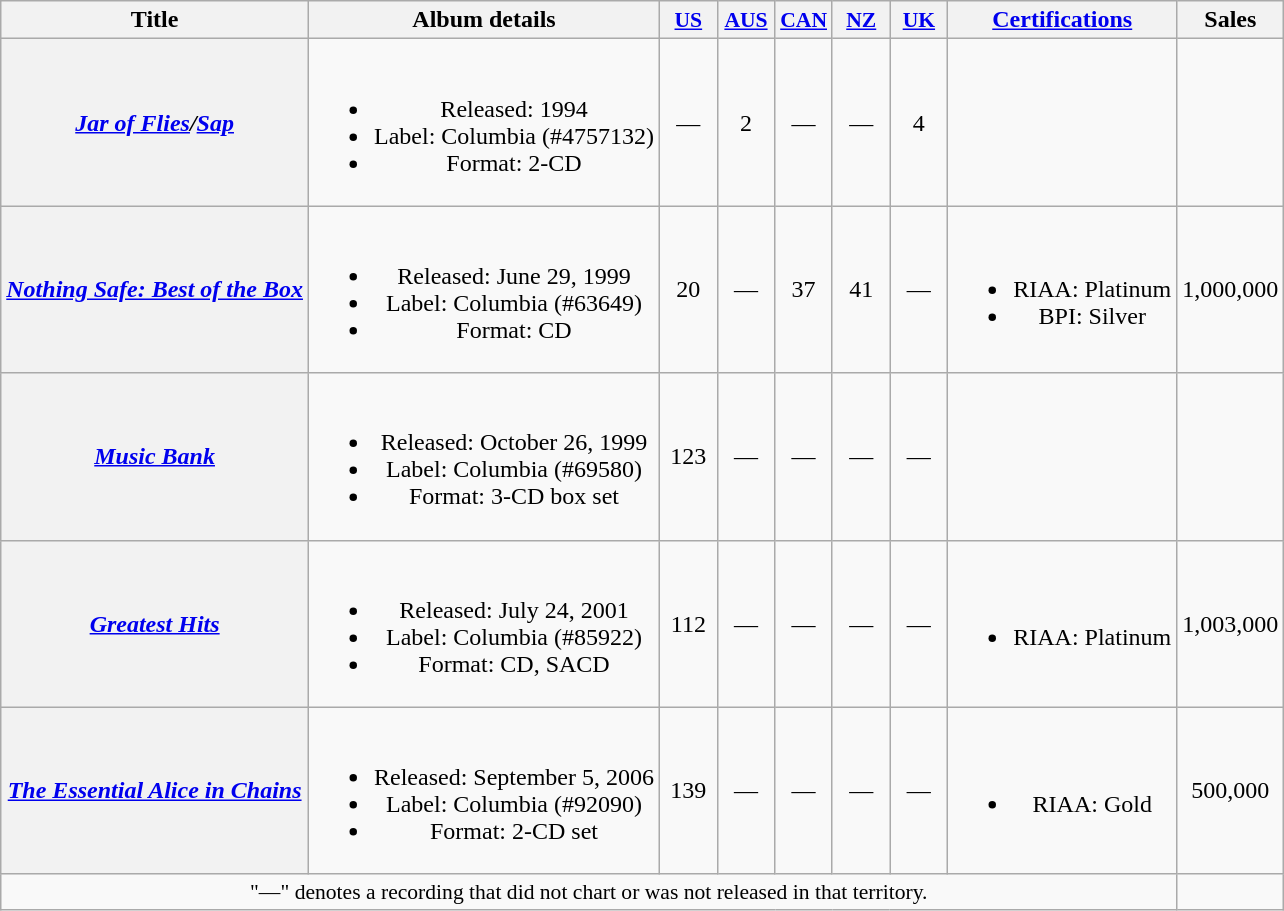<table class="wikitable plainrowheaders" style="text-align:center;" border="1">
<tr>
<th>Title</th>
<th>Album details</th>
<th scope="col" style="width:2.2em;font-size:90%;"><a href='#'>US</a><br></th>
<th scope="col" style="width:2.2em;font-size:90%;"><a href='#'>AUS</a><br></th>
<th scope="col" style="width:2.2em;font-size:90%;"><a href='#'>CAN</a><br></th>
<th scope="col" style="width:2.2em;font-size:90%;"><a href='#'>NZ</a><br></th>
<th scope="col" style="width:2.2em;font-size:90%;"><a href='#'>UK</a><br></th>
<th><a href='#'>Certifications</a></th>
<th>Sales</th>
</tr>
<tr>
<th scope="row"><em><a href='#'>Jar of Flies</a>/<a href='#'>Sap</a></em></th>
<td><br><ul><li>Released: 1994</li><li>Label: Columbia (#4757132)</li><li>Format: 2-CD</li></ul></td>
<td>—</td>
<td>2</td>
<td>—</td>
<td>—</td>
<td>4</td>
<td></td>
<td></td>
</tr>
<tr>
<th scope="row"><em><a href='#'>Nothing Safe: Best of the Box</a></em></th>
<td><br><ul><li>Released: June 29, 1999</li><li>Label: Columbia (#63649)</li><li>Format: CD</li></ul></td>
<td>20</td>
<td>—</td>
<td>37</td>
<td>41</td>
<td>—</td>
<td><br><ul><li>RIAA: Platinum</li><li>BPI: Silver</li></ul></td>
<td>1,000,000</td>
</tr>
<tr>
<th scope="row"><em><a href='#'>Music Bank</a></em></th>
<td><br><ul><li>Released: October 26, 1999</li><li>Label: Columbia (#69580)</li><li>Format: 3-CD box set</li></ul></td>
<td>123</td>
<td>—</td>
<td>—</td>
<td>—</td>
<td>—</td>
<td></td>
<td></td>
</tr>
<tr>
<th scope="row"><em><a href='#'>Greatest Hits</a></em></th>
<td><br><ul><li>Released: July 24, 2001</li><li>Label: Columbia (#85922)</li><li>Format: CD, SACD</li></ul></td>
<td>112</td>
<td>—</td>
<td>—</td>
<td>—</td>
<td>—</td>
<td><br><ul><li>RIAA: Platinum</li></ul></td>
<td>1,003,000</td>
</tr>
<tr>
<th scope="row"><em><a href='#'>The Essential Alice in Chains</a></em></th>
<td><br><ul><li>Released: September 5, 2006</li><li>Label: Columbia (#92090)</li><li>Format: 2-CD set</li></ul></td>
<td>139</td>
<td>—</td>
<td>—</td>
<td>—</td>
<td>—</td>
<td><br><ul><li>RIAA: Gold</li></ul></td>
<td>500,000</td>
</tr>
<tr>
<td colspan="8" style="font-size:90%">"—" denotes a recording that did not chart or was not released in that territory.</td>
<td></td>
</tr>
</table>
